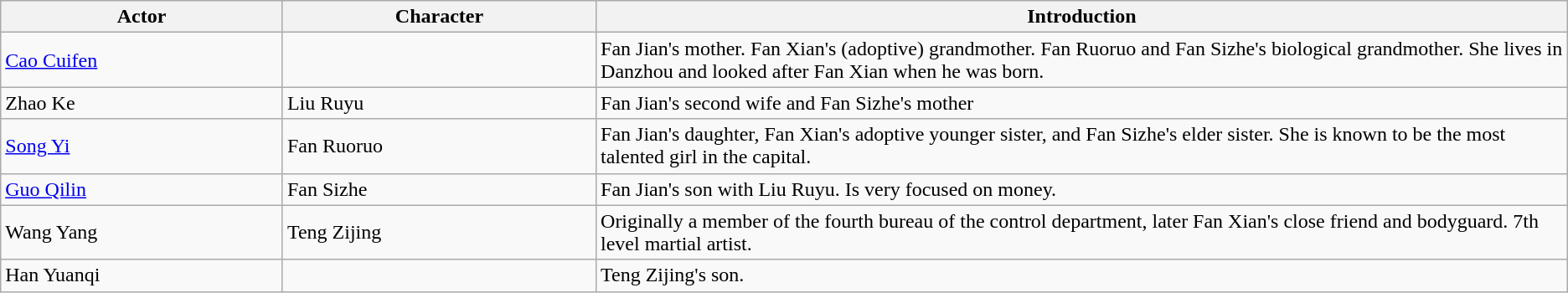<table class="wikitable">
<tr>
<th style="width:18%">Actor</th>
<th style="width:20%">Character</th>
<th>Introduction</th>
</tr>
<tr>
<td><a href='#'>Cao Cuifen</a></td>
<td></td>
<td>Fan Jian's mother. Fan Xian's (adoptive) grandmother. Fan Ruoruo and Fan Sizhe's biological grandmother. She lives in Danzhou and looked after Fan Xian when he was born.</td>
</tr>
<tr>
<td>Zhao Ke</td>
<td>Liu Ruyu</td>
<td>Fan Jian's second wife and Fan Sizhe's mother</td>
</tr>
<tr>
<td><a href='#'>Song Yi</a></td>
<td>Fan Ruoruo</td>
<td>Fan Jian's daughter, Fan Xian's adoptive younger sister, and Fan Sizhe's elder sister. She is known to be the most talented girl in the capital.</td>
</tr>
<tr>
<td><a href='#'>Guo Qilin</a></td>
<td>Fan Sizhe</td>
<td>Fan Jian's son with Liu Ruyu. Is very focused on money.</td>
</tr>
<tr>
<td>Wang Yang</td>
<td>Teng Zijing</td>
<td>Originally a member of the fourth bureau of the control department, later Fan Xian's close friend and bodyguard. 7th level martial artist.</td>
</tr>
<tr>
<td>Han Yuanqi</td>
<td></td>
<td>Teng Zijing's son.</td>
</tr>
</table>
